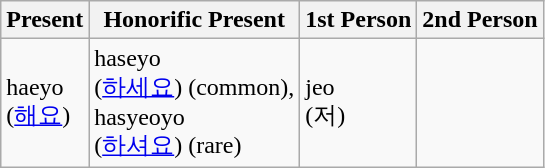<table class="wikitable">
<tr>
<th>Present</th>
<th>Honorific Present</th>
<th>1st Person</th>
<th>2nd Person</th>
</tr>
<tr>
<td>haeyo<br>(<a href='#'>해요</a>)</td>
<td>haseyo<br>(<a href='#'>하세요</a>) (common),<br>hasyeoyo<br>(<a href='#'>하셔요</a>) (rare)</td>
<td>jeo<br>(저)</td>
<td></td>
</tr>
</table>
